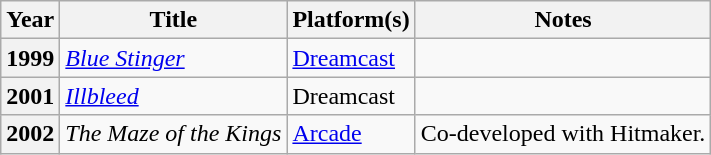<table class="wikitable sortable plainrowheaders">
<tr>
<th scope="col">Year</th>
<th scope="col">Title</th>
<th scope="col">Platform(s)</th>
<th scope="col" class="unsortable">Notes</th>
</tr>
<tr>
<th scope="row">1999</th>
<td><em><a href='#'>Blue Stinger</a></em></td>
<td><a href='#'>Dreamcast</a></td>
<td></td>
</tr>
<tr>
<th scope="row">2001</th>
<td><em><a href='#'>Illbleed</a></em></td>
<td>Dreamcast</td>
<td></td>
</tr>
<tr>
<th scope="row">2002</th>
<td><em>The Maze of the Kings</em></td>
<td><a href='#'>Arcade</a></td>
<td>Co-developed with Hitmaker.</td>
</tr>
</table>
